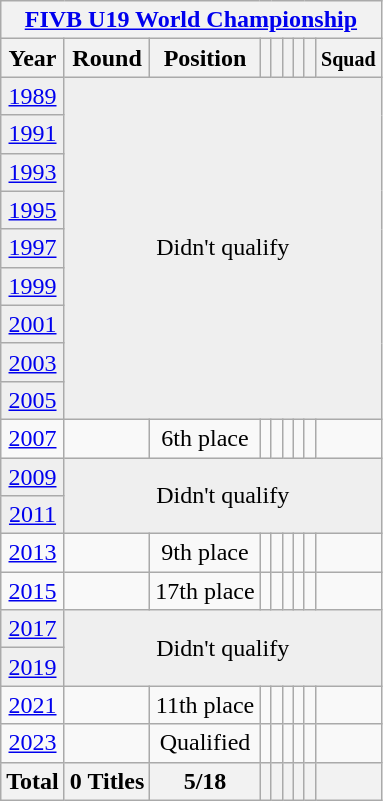<table class="wikitable" style="text-align: center;">
<tr>
<th colspan=9><a href='#'>FIVB U19 World Championship</a></th>
</tr>
<tr>
<th>Year</th>
<th>Round</th>
<th>Position</th>
<th></th>
<th></th>
<th></th>
<th></th>
<th></th>
<th><small>Squad</small></th>
</tr>
<tr bgcolor="efefef">
<td> <a href='#'>1989</a></td>
<td colspan=9 rowspan=9>Didn't qualify</td>
</tr>
<tr bgcolor="efefef">
<td> <a href='#'>1991</a></td>
</tr>
<tr bgcolor="efefef">
<td> <a href='#'>1993</a></td>
</tr>
<tr bgcolor="efefef">
<td> <a href='#'>1995</a></td>
</tr>
<tr bgcolor="efefef">
<td> <a href='#'>1997</a></td>
</tr>
<tr bgcolor="efefef">
<td> <a href='#'>1999</a></td>
</tr>
<tr bgcolor="efefef">
<td> <a href='#'>2001</a></td>
</tr>
<tr bgcolor="efefef">
<td> <a href='#'>2003</a></td>
</tr>
<tr bgcolor="efefef">
<td> <a href='#'>2005</a></td>
</tr>
<tr>
<td> <a href='#'>2007</a></td>
<td></td>
<td>6th place</td>
<td></td>
<td></td>
<td></td>
<td></td>
<td></td>
<td></td>
</tr>
<tr bgcolor="efefef">
<td> <a href='#'>2009</a></td>
<td colspan=9 rowspan=2>Didn't qualify</td>
</tr>
<tr bgcolor="efefef">
<td> <a href='#'>2011</a></td>
</tr>
<tr>
<td> <a href='#'>2013</a></td>
<td></td>
<td>9th place</td>
<td></td>
<td></td>
<td></td>
<td></td>
<td></td>
<td></td>
</tr>
<tr>
<td> <a href='#'>2015</a></td>
<td></td>
<td>17th place</td>
<td></td>
<td></td>
<td></td>
<td></td>
<td></td>
<td></td>
</tr>
<tr bgcolor="efefef">
<td> <a href='#'>2017</a></td>
<td colspan=9 rowspan=2>Didn't qualify</td>
</tr>
<tr bgcolor="efefef">
<td> <a href='#'>2019</a></td>
</tr>
<tr>
<td> <a href='#'>2021</a></td>
<td></td>
<td>11th place</td>
<td></td>
<td></td>
<td></td>
<td></td>
<td></td>
</tr>
<tr>
<td> <a href='#'>2023</a></td>
<td></td>
<td>Qualified</td>
<td></td>
<td></td>
<td></td>
<td></td>
<td></td>
<td></td>
</tr>
<tr>
<th>Total</th>
<th>0 Titles</th>
<th>5/18</th>
<th></th>
<th></th>
<th></th>
<th></th>
<th></th>
<th></th>
</tr>
</table>
